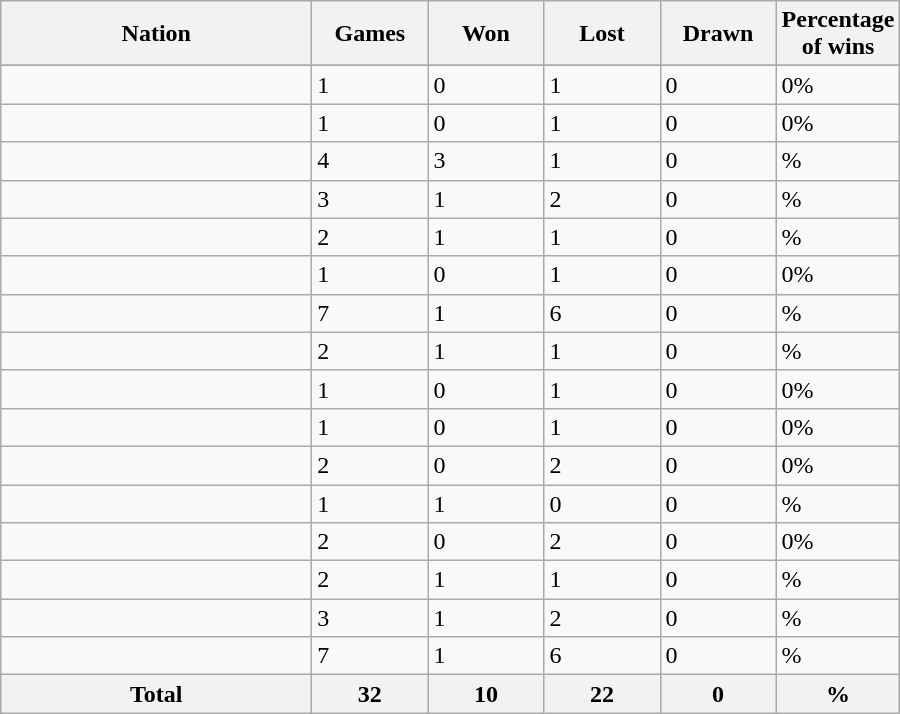<table class="wikitable sortable">
<tr>
<th width="200">Nation</th>
<th width="70">Games</th>
<th width="70">Won</th>
<th width="70">Lost</th>
<th width="70">Drawn</th>
<th width="70">Percentage of wins</th>
</tr>
<tr bgcolor="#d0ffd0" align="center">
</tr>
<tr>
<td align="left"></td>
<td>1</td>
<td>0</td>
<td>1</td>
<td>0</td>
<td>0%</td>
</tr>
<tr>
<td align="left"></td>
<td>1</td>
<td>0</td>
<td>1</td>
<td>0</td>
<td>0%</td>
</tr>
<tr>
<td align="left"></td>
<td>4</td>
<td>3</td>
<td>1</td>
<td>0</td>
<td>%</td>
</tr>
<tr>
<td align="left"></td>
<td>3</td>
<td>1</td>
<td>2</td>
<td>0</td>
<td>%</td>
</tr>
<tr>
<td align="left"></td>
<td>2</td>
<td>1</td>
<td>1</td>
<td>0</td>
<td>%</td>
</tr>
<tr>
<td align="left"></td>
<td>1</td>
<td>0</td>
<td>1</td>
<td>0</td>
<td>0%</td>
</tr>
<tr>
<td align="left"></td>
<td>7</td>
<td>1</td>
<td>6</td>
<td>0</td>
<td>%</td>
</tr>
<tr>
<td align="left"></td>
<td>2</td>
<td>1</td>
<td>1</td>
<td>0</td>
<td>%</td>
</tr>
<tr>
<td align="left"></td>
<td>1</td>
<td>0</td>
<td>1</td>
<td>0</td>
<td>0%</td>
</tr>
<tr>
<td align="left"></td>
<td>1</td>
<td>0</td>
<td>1</td>
<td>0</td>
<td>0%</td>
</tr>
<tr>
<td align="left"></td>
<td>2</td>
<td>0</td>
<td>2</td>
<td>0</td>
<td>0%</td>
</tr>
<tr>
<td align="left"></td>
<td>1</td>
<td>1</td>
<td>0</td>
<td>0</td>
<td>%</td>
</tr>
<tr>
<td align="left"></td>
<td>2</td>
<td>0</td>
<td>2</td>
<td>0</td>
<td>0%</td>
</tr>
<tr>
<td align="left"></td>
<td>2</td>
<td>1</td>
<td>1</td>
<td>0</td>
<td>%</td>
</tr>
<tr>
<td align="left"></td>
<td>3</td>
<td>1</td>
<td>2</td>
<td>0</td>
<td>%</td>
</tr>
<tr>
<td align="left"></td>
<td>7</td>
<td>1</td>
<td>6</td>
<td>0</td>
<td>%</td>
</tr>
<tr>
<th>Total</th>
<th><strong>32</strong></th>
<th><strong>10</strong></th>
<th><strong>22</strong></th>
<th><strong>0</strong></th>
<th><strong>%</strong></th>
</tr>
</table>
